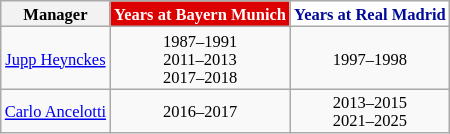<table class="wikitable" style="text-align: center; width=25%; font-size: 11px">
<tr>
<th>Manager</th>
<th style="background:#DD0000; color:#FFF">Years at Bayern Munich</th>
<th style="background:#FFFFFF; color:#000c99">Years at Real Madrid</th>
</tr>
<tr>
<td> <a href='#'>Jupp Heynckes</a></td>
<td>1987–1991<br>2011–2013<br>2017–2018</td>
<td>1997–1998</td>
</tr>
<tr>
<td> <a href='#'>Carlo Ancelotti</a></td>
<td>2016–2017</td>
<td>2013–2015<br>2021–2025</td>
</tr>
</table>
